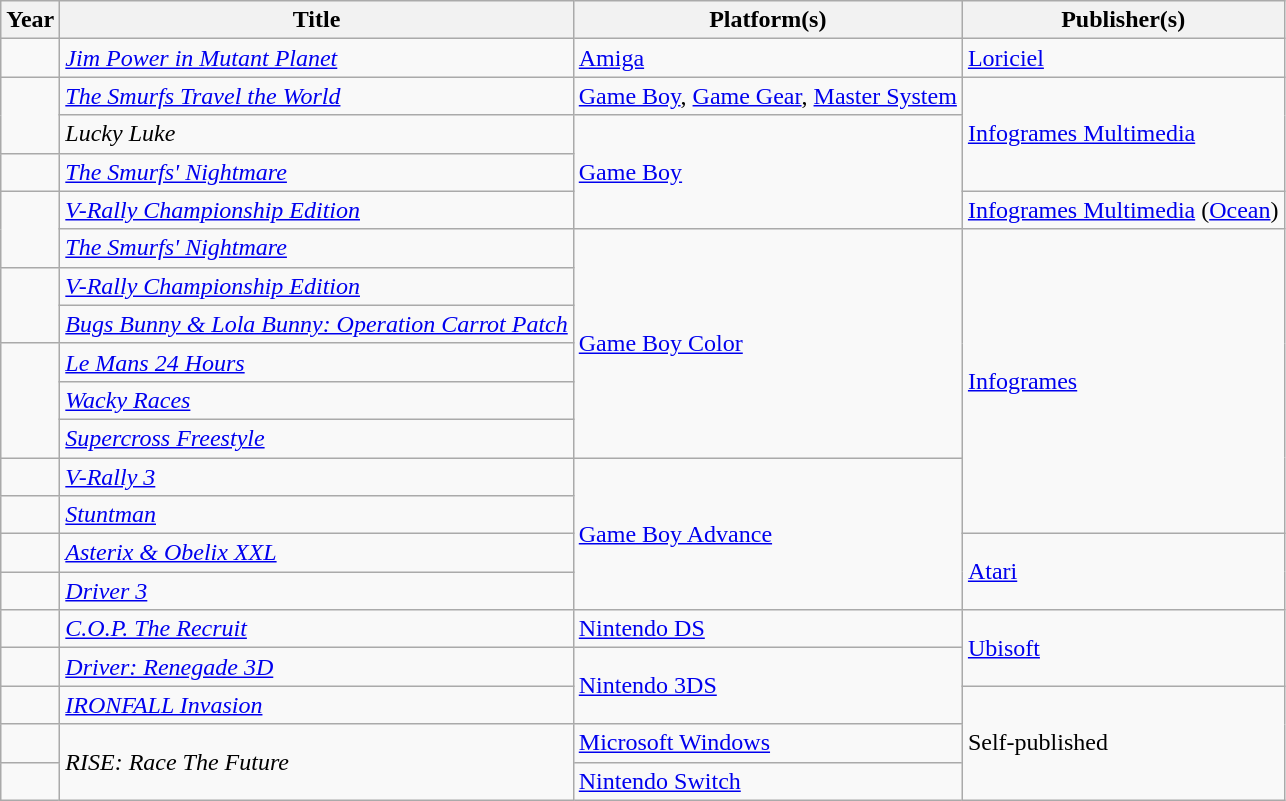<table class="wikitable sortable">
<tr>
<th>Year</th>
<th>Title</th>
<th>Platform(s)</th>
<th>Publisher(s)</th>
</tr>
<tr>
<td></td>
<td><em><a href='#'>Jim Power in Mutant Planet</a></em></td>
<td><a href='#'>Amiga</a></td>
<td><a href='#'>Loriciel</a></td>
</tr>
<tr>
<td rowspan="2"></td>
<td><em><a href='#'>The Smurfs Travel the World</a></em></td>
<td><a href='#'>Game Boy</a>, <a href='#'>Game Gear</a>, <a href='#'>Master System</a></td>
<td rowspan="3"><a href='#'>Infogrames Multimedia</a></td>
</tr>
<tr>
<td><em>Lucky Luke</em></td>
<td rowspan="3"><a href='#'>Game Boy</a></td>
</tr>
<tr>
<td></td>
<td><em><a href='#'>The Smurfs' Nightmare</a></em></td>
</tr>
<tr>
<td rowspan="2"></td>
<td><em><a href='#'>V-Rally Championship Edition</a></em></td>
<td><a href='#'>Infogrames Multimedia</a> (<a href='#'>Ocean</a>)</td>
</tr>
<tr>
<td><em><a href='#'>The Smurfs' Nightmare</a></em></td>
<td rowspan="6"><a href='#'>Game Boy Color</a></td>
<td rowspan="8"><a href='#'>Infogrames</a></td>
</tr>
<tr>
<td rowspan="2"></td>
<td><em><a href='#'>V-Rally Championship Edition</a></em></td>
</tr>
<tr>
<td><em><a href='#'>Bugs Bunny & Lola Bunny: Operation Carrot Patch</a></em></td>
</tr>
<tr>
<td rowspan="3"></td>
<td><em><a href='#'>Le Mans 24 Hours</a></em></td>
</tr>
<tr>
<td><em><a href='#'>Wacky Races</a></em></td>
</tr>
<tr>
<td><em><a href='#'>Supercross Freestyle</a></em></td>
</tr>
<tr>
<td></td>
<td><em><a href='#'>V-Rally 3</a></em></td>
<td rowspan="4"><a href='#'>Game Boy Advance</a></td>
</tr>
<tr>
<td></td>
<td><em><a href='#'>Stuntman</a></em></td>
</tr>
<tr>
<td></td>
<td><em><a href='#'>Asterix & Obelix XXL</a></em></td>
<td rowspan="2"><a href='#'>Atari</a></td>
</tr>
<tr>
<td></td>
<td><em><a href='#'>Driver 3</a></em></td>
</tr>
<tr>
<td></td>
<td><em><a href='#'>C.O.P. The Recruit</a></em></td>
<td><a href='#'>Nintendo DS</a></td>
<td rowspan="2"><a href='#'>Ubisoft</a></td>
</tr>
<tr>
<td></td>
<td><em><a href='#'>Driver: Renegade 3D</a></em></td>
<td rowspan="2"><a href='#'>Nintendo 3DS</a></td>
</tr>
<tr>
<td></td>
<td><em><a href='#'>IRONFALL Invasion</a></em></td>
<td rowspan="3">Self-published</td>
</tr>
<tr>
<td></td>
<td rowspan="2"><em>RISE: Race The Future</em></td>
<td><a href='#'>Microsoft Windows</a></td>
</tr>
<tr>
<td></td>
<td><a href='#'>Nintendo Switch</a></td>
</tr>
</table>
